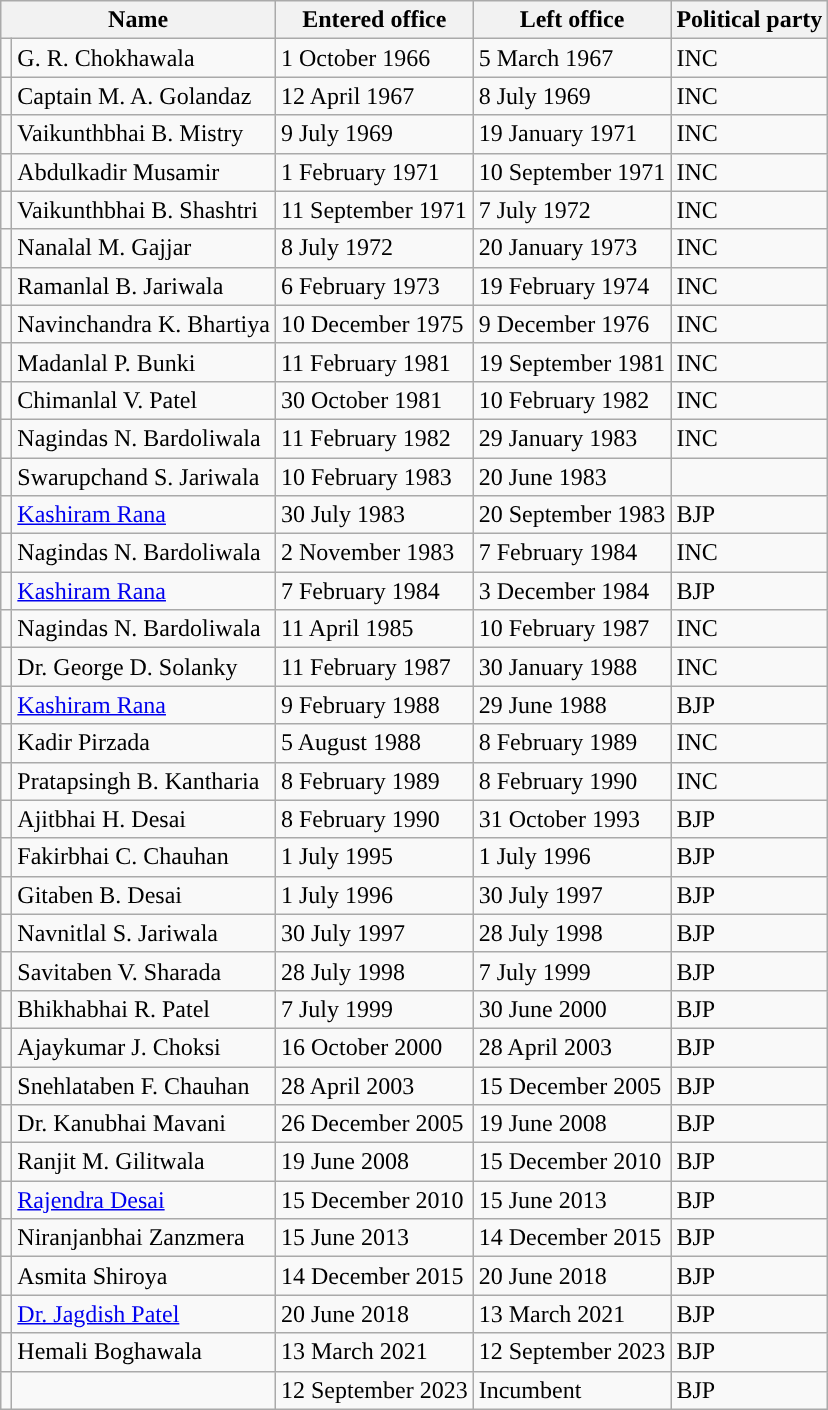<table class="wikitable">
<tr>
<th colspan=2>Name</th>
<th>Entered office</th>
<th>Left office</th>
<th>Political party</th>
</tr>
<tr>
<td style="background-color: "></td>
<td>G. R. Chokhawala</td>
<td>1 October 1966</td>
<td>5 March 1967</td>
<td>INC</td>
</tr>
<tr>
<td style="background-color: "></td>
<td>Captain M. A. Golandaz</td>
<td>12 April 1967</td>
<td>8 July 1969</td>
<td>INC</td>
</tr>
<tr>
<td style="background-color: "></td>
<td>Vaikunthbhai B. Mistry</td>
<td>9 July 1969</td>
<td>19 January 1971</td>
<td>INC</td>
</tr>
<tr>
<td style="background-color: "></td>
<td>Abdulkadir Musamir</td>
<td>1 February 1971</td>
<td>10 September 1971</td>
<td>INC</td>
</tr>
<tr>
<td style="background-color: "></td>
<td>Vaikunthbhai B. Shashtri</td>
<td>11 September 1971</td>
<td>7 July 1972</td>
<td>INC</td>
</tr>
<tr>
<td style="background-color: "></td>
<td>Nanalal M. Gajjar</td>
<td>8 July 1972</td>
<td>20 January 1973</td>
<td>INC</td>
</tr>
<tr>
<td style="background-color: "></td>
<td>Ramanlal B. Jariwala</td>
<td>6 February 1973</td>
<td>19 February 1974</td>
<td>INC</td>
</tr>
<tr>
<td style="background-color: "></td>
<td>Navinchandra K. Bhartiya</td>
<td>10 December 1975</td>
<td>9 December 1976</td>
<td>INC</td>
</tr>
<tr>
<td style="background-color: "></td>
<td>Madanlal P. Bunki</td>
<td>11 February 1981</td>
<td>19 September 1981</td>
<td>INC</td>
</tr>
<tr>
<td style="background-color: "></td>
<td>Chimanlal V. Patel</td>
<td>30 October 1981</td>
<td>10 February 1982</td>
<td>INC</td>
</tr>
<tr>
<td style="background-color: "></td>
<td>Nagindas N. Bardoliwala</td>
<td>11 February 1982</td>
<td>29 January 1983</td>
<td>INC</td>
</tr>
<tr>
<td></td>
<td>Swarupchand S. Jariwala</td>
<td>10 February 1983</td>
<td>20 June 1983</td>
<td></td>
</tr>
<tr>
<td style="background-color: "></td>
<td><a href='#'>Kashiram Rana</a></td>
<td>30 July 1983</td>
<td>20 September 1983</td>
<td>BJP</td>
</tr>
<tr>
<td style="background-color: "></td>
<td>Nagindas N. Bardoliwala</td>
<td>2 November 1983</td>
<td>7 February 1984</td>
<td>INC</td>
</tr>
<tr>
<td style="background-color: "></td>
<td><a href='#'>Kashiram Rana</a></td>
<td>7 February 1984</td>
<td>3 December 1984</td>
<td>BJP</td>
</tr>
<tr>
<td style="background-color: "></td>
<td>Nagindas N. Bardoliwala</td>
<td>11 April 1985</td>
<td>10 February 1987</td>
<td>INC</td>
</tr>
<tr>
<td style="background-color: "></td>
<td>Dr. George D. Solanky</td>
<td>11 February 1987</td>
<td>30 January 1988</td>
<td>INC</td>
</tr>
<tr>
<td style="background-color: "></td>
<td><a href='#'>Kashiram Rana</a></td>
<td>9 February 1988</td>
<td>29 June 1988</td>
<td>BJP</td>
</tr>
<tr>
<td style="background-color: "></td>
<td>Kadir Pirzada</td>
<td>5 August 1988</td>
<td>8 February 1989</td>
<td>INC</td>
</tr>
<tr>
<td style="background-color: "></td>
<td>Pratapsingh B. Kantharia</td>
<td>8 February 1989</td>
<td>8 February 1990</td>
<td>INC</td>
</tr>
<tr>
<td style="background-color: "></td>
<td>Ajitbhai H. Desai</td>
<td>8 February 1990</td>
<td>31 October 1993</td>
<td>BJP</td>
</tr>
<tr>
<td style="background-color: "></td>
<td>Fakirbhai C. Chauhan</td>
<td>1 July 1995</td>
<td>1 July 1996</td>
<td>BJP</td>
</tr>
<tr>
<td style="background-color: "></td>
<td>Gitaben B. Desai</td>
<td>1 July 1996</td>
<td>30 July 1997</td>
<td>BJP</td>
</tr>
<tr>
<td style="background-color: "></td>
<td>Navnitlal S. Jariwala</td>
<td>30 July 1997</td>
<td>28 July 1998</td>
<td>BJP</td>
</tr>
<tr>
<td style="background-color: "></td>
<td>Savitaben V. Sharada</td>
<td>28 July 1998</td>
<td>7 July 1999</td>
<td>BJP</td>
</tr>
<tr>
<td style="background-color: "></td>
<td>Bhikhabhai R. Patel</td>
<td>7 July 1999</td>
<td>30 June 2000</td>
<td>BJP</td>
</tr>
<tr>
<td style="background-color: "></td>
<td>Ajaykumar J. Choksi</td>
<td>16 October 2000</td>
<td>28 April 2003</td>
<td>BJP</td>
</tr>
<tr>
<td style="background-color: "></td>
<td>Snehlataben F. Chauhan</td>
<td>28 April 2003</td>
<td>15 December 2005</td>
<td>BJP</td>
</tr>
<tr>
<td style="background-color: "></td>
<td>Dr. Kanubhai Mavani</td>
<td>26 December 2005</td>
<td>19 June 2008</td>
<td>BJP</td>
</tr>
<tr>
<td style="background-color: "></td>
<td>Ranjit M. Gilitwala</td>
<td>19 June 2008</td>
<td>15 December 2010</td>
<td>BJP</td>
</tr>
<tr>
<td style="background-color: "></td>
<td><a href='#'>Rajendra Desai</a></td>
<td>15 December 2010</td>
<td>15 June 2013</td>
<td>BJP</td>
</tr>
<tr>
<td style="background-color: "></td>
<td>Niranjanbhai Zanzmera</td>
<td>15 June 2013</td>
<td>14 December 2015</td>
<td>BJP</td>
</tr>
<tr>
<td style="background-color: "></td>
<td>Asmita Shiroya</td>
<td>14 December 2015</td>
<td>20 June 2018</td>
<td>BJP</td>
</tr>
<tr>
<td style="background-color: "></td>
<td><a href='#'>Dr. Jagdish Patel</a></td>
<td>20 June 2018</td>
<td>13 March 2021</td>
<td>BJP</td>
</tr>
<tr>
<td style="background-color: "></td>
<td>Hemali Boghawala</td>
<td>13 March 2021</td>
<td>12 September 2023</td>
<td>BJP</td>
</tr>
<tr>
<td Style="background-color: "></td>
<td></td>
<td>12 September 2023</td>
<td>Incumbent</td>
<td>BJP</td>
</tr>
</table>
